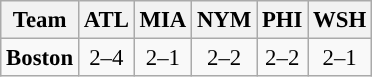<table class="wikitable" style="text-align:center; font-size: 95%;">
<tr>
<th>Team</th>
<th><strong>ATL</strong></th>
<th><strong>MIA</strong></th>
<th><strong>NYM</strong></th>
<th><strong>PHI</strong></th>
<th><strong>WSH</strong></th>
</tr>
<tr>
<td><strong>Boston</strong></td>
<td>2–4</td>
<td>2–1</td>
<td>2–2</td>
<td>2–2</td>
<td>2–1</td>
</tr>
</table>
